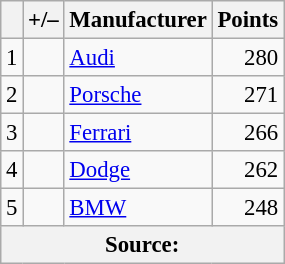<table class="wikitable" style="font-size: 95%;">
<tr>
<th scope="col"></th>
<th scope="col">+/–</th>
<th scope="col">Manufacturer</th>
<th scope="col">Points</th>
</tr>
<tr>
<td align=center>1</td>
<td align="left"></td>
<td> <a href='#'>Audi</a></td>
<td align=right>280</td>
</tr>
<tr>
<td align=center>2</td>
<td align="left"></td>
<td> <a href='#'>Porsche</a></td>
<td align=right>271</td>
</tr>
<tr>
<td align=center>3</td>
<td align="left"></td>
<td> <a href='#'>Ferrari</a></td>
<td align=right>266</td>
</tr>
<tr>
<td align=center>4</td>
<td align="left"></td>
<td> <a href='#'>Dodge</a></td>
<td align=right>262</td>
</tr>
<tr>
<td align=center>5</td>
<td align="left"></td>
<td> <a href='#'>BMW</a></td>
<td align=right>248</td>
</tr>
<tr>
<th colspan=5>Source:</th>
</tr>
</table>
